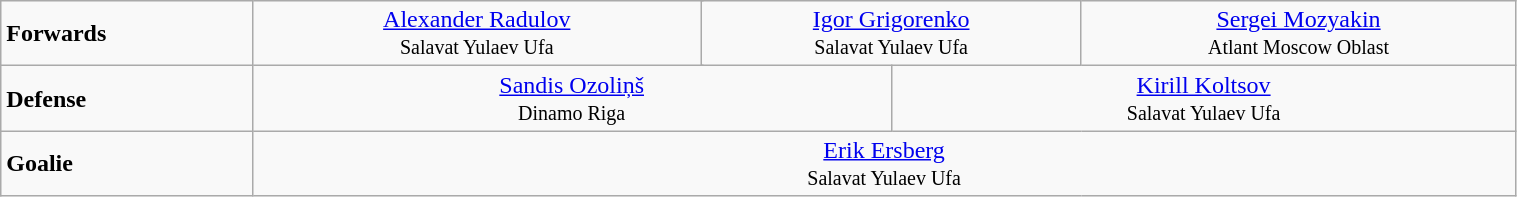<table class="wikitable" width ="80%">
<tr>
<td><strong>Forwards</strong></td>
<td align="center" colspan=2> <a href='#'>Alexander Radulov</a><br><small>Salavat Yulaev Ufa</small></td>
<td align="center" colspan=2> <a href='#'>Igor Grigorenko</a><br><small>Salavat Yulaev Ufa</small></td>
<td align="center" colspan=2> <a href='#'>Sergei Mozyakin</a><br><small>Atlant Moscow Oblast</small></td>
</tr>
<tr>
<td><strong>Defense</strong></td>
<td align="center" colspan=3> <a href='#'>Sandis Ozoliņš</a><br><small>Dinamo Riga</small></td>
<td align="center" colspan=3> <a href='#'>Kirill Koltsov</a><br><small>Salavat Yulaev Ufa</small></td>
</tr>
<tr>
<td><strong>Goalie</strong></td>
<td align="center" colspan=6> <a href='#'>Erik Ersberg</a><br><small>Salavat Yulaev Ufa</small></td>
</tr>
</table>
